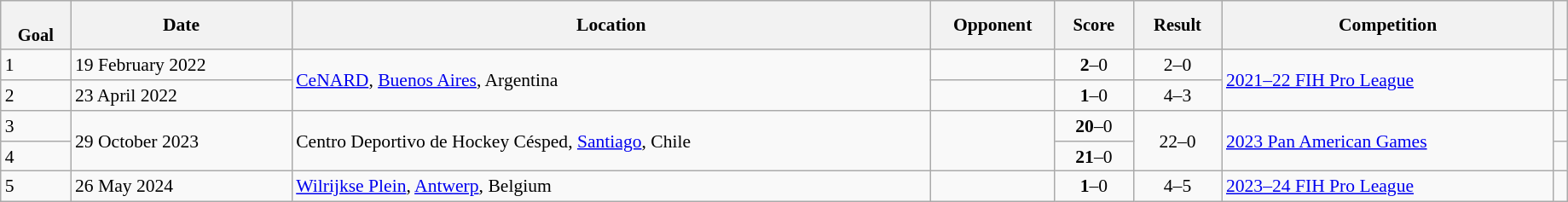<table class="wikitable sortable" style="font-size:90%" width=97%>
<tr>
<th style="font-size:95%;" data-sort-type=number><br>Goal</th>
<th align=center>Date</th>
<th>Location</th>
<th width=90>Opponent</th>
<th data-sort-type="number" style="font-size:95%">Score</th>
<th data-sort-type="number" style="font-size:95%">Result</th>
<th>Competition</th>
<th></th>
</tr>
<tr>
<td>1</td>
<td>19 February 2022</td>
<td rowspan=2><a href='#'>CeNARD</a>, <a href='#'>Buenos Aires</a>, Argentina</td>
<td></td>
<td align="center"><strong>2</strong>–0</td>
<td align="center">2–0</td>
<td rowspan=2><a href='#'>2021–22 FIH Pro League</a></td>
<td></td>
</tr>
<tr>
<td>2</td>
<td>23 April 2022</td>
<td></td>
<td align="center"><strong>1</strong>–0</td>
<td align="center">4–3</td>
<td></td>
</tr>
<tr>
<td>3</td>
<td rowspan=2>29 October 2023</td>
<td rowspan=2>Centro Deportivo de Hockey Césped, <a href='#'>Santiago</a>, Chile</td>
<td rowspan=2></td>
<td align="center"><strong>20</strong>–0</td>
<td rowspan=2; align="center">22–0</td>
<td rowspan=2><a href='#'>2023 Pan American Games</a></td>
<td></td>
</tr>
<tr>
<td>4</td>
<td align="center"><strong>21</strong>–0</td>
</tr>
<tr>
<td>5</td>
<td>26 May 2024</td>
<td><a href='#'>Wilrijkse Plein</a>, <a href='#'>Antwerp</a>, Belgium</td>
<td></td>
<td align="center"><strong>1</strong>–0</td>
<td align="center">4–5</td>
<td><a href='#'>2023–24 FIH Pro League</a></td>
<td></td>
</tr>
</table>
